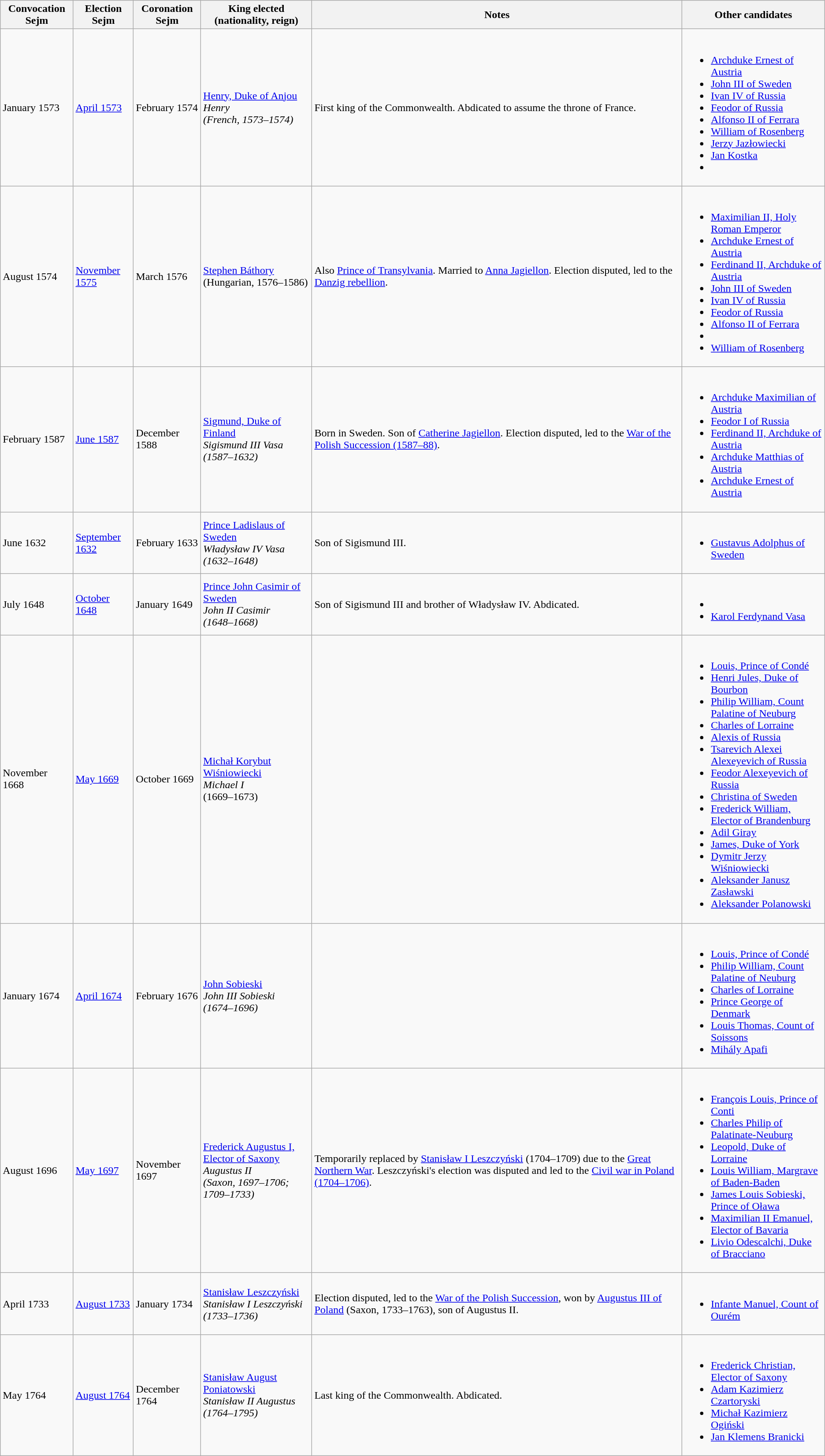<table class="wikitable">
<tr>
<th>Convocation Sejm</th>
<th>Election Sejm</th>
<th>Coronation Sejm</th>
<th>King elected<br>(nationality, reign)</th>
<th>Notes</th>
<th>Other candidates</th>
</tr>
<tr>
<td>January 1573</td>
<td><a href='#'>April 1573</a></td>
<td>February 1574</td>
<td><a href='#'>Henry, Duke of Anjou</a><br><em>Henry<br>(French, 1573–1574)</em></td>
<td>First king of the Commonwealth. Abdicated to assume the throne of France.</td>
<td><br><ul><li><a href='#'>Archduke Ernest of Austria</a></li><li><a href='#'>John III of Sweden</a></li><li><a href='#'>Ivan IV of Russia</a></li><li><a href='#'>Feodor of Russia</a></li><li><a href='#'>Alfonso II of Ferrara</a></li><li><a href='#'>William of Rosenberg</a></li><li><a href='#'>Jerzy Jazłowiecki</a></li><li><a href='#'>Jan Kostka</a></li><li></li></ul></td>
</tr>
<tr>
<td>August 1574</td>
<td><a href='#'>November 1575</a></td>
<td>March 1576</td>
<td><a href='#'>Stephen Báthory</a><br>(Hungarian, 1576–1586)</td>
<td>Also <a href='#'>Prince of Transylvania</a>. Married to <a href='#'>Anna Jagiellon</a>. Election disputed, led to the <a href='#'>Danzig rebellion</a>.</td>
<td><br><ul><li><a href='#'>Maximilian II, Holy Roman Emperor</a></li><li><a href='#'>Archduke Ernest of Austria</a></li><li><a href='#'>Ferdinand II, Archduke of Austria</a></li><li><a href='#'>John III of Sweden</a></li><li><a href='#'>Ivan IV of Russia</a></li><li><a href='#'>Feodor of Russia</a></li><li><a href='#'>Alfonso II of Ferrara</a></li><li></li><li><a href='#'>William of Rosenberg</a></li></ul></td>
</tr>
<tr>
<td>February 1587</td>
<td><a href='#'>June 1587</a></td>
<td>December 1588</td>
<td><a href='#'>Sigmund, Duke of Finland</a><br><em>Sigismund III Vasa<br>(1587–1632)</em></td>
<td>Born in Sweden. Son of <a href='#'>Catherine Jagiellon</a>. Election disputed, led to the <a href='#'>War of the Polish Succession (1587–88)</a>.</td>
<td><br><ul><li><a href='#'>Archduke Maximilian of Austria</a></li><li><a href='#'>Feodor I of Russia</a></li><li><a href='#'>Ferdinand II, Archduke of Austria</a></li><li><a href='#'>Archduke Matthias of Austria</a></li><li><a href='#'>Archduke Ernest of Austria</a></li></ul></td>
</tr>
<tr>
<td>June 1632</td>
<td><a href='#'>September 1632</a></td>
<td>February 1633</td>
<td><a href='#'>Prince Ladislaus of Sweden</a><br><em>Władysław IV Vasa<br>(1632–1648)</em></td>
<td>Son of Sigismund III.</td>
<td><br><ul><li><a href='#'>Gustavus Adolphus of Sweden</a></li></ul></td>
</tr>
<tr>
<td>July 1648</td>
<td><a href='#'>October 1648</a></td>
<td>January 1649</td>
<td><a href='#'>Prince John Casimir of Sweden</a><br><em>John II Casimir<br>(1648–1668)</em></td>
<td>Son of Sigismund III and brother of Władysław IV. Abdicated.</td>
<td><br><ul><li></li><li><a href='#'>Karol Ferdynand Vasa</a></li></ul></td>
</tr>
<tr>
<td>November 1668</td>
<td><a href='#'>May 1669</a></td>
<td>October 1669</td>
<td><a href='#'>Michał Korybut Wiśniowiecki</a><br><em>Michael I</em><br>(1669–1673)</td>
<td></td>
<td><br><ul><li><a href='#'>Louis, Prince of Condé</a></li><li><a href='#'>Henri Jules, Duke of Bourbon</a></li><li><a href='#'>Philip William, Count Palatine of Neuburg</a></li><li><a href='#'>Charles of Lorraine</a></li><li><a href='#'>Alexis of Russia</a></li><li><a href='#'>Tsarevich Alexei Alexeyevich of Russia</a></li><li><a href='#'>Feodor Alexeyevich of Russia</a></li><li><a href='#'>Christina of Sweden</a></li><li><a href='#'>Frederick William, Elector of Brandenburg</a></li><li><a href='#'>Adil Giray</a></li><li><a href='#'>James, Duke of York</a></li><li><a href='#'>Dymitr Jerzy Wiśniowiecki</a></li><li><a href='#'>Aleksander Janusz Zasławski</a></li><li><a href='#'>Aleksander Polanowski</a></li></ul></td>
</tr>
<tr>
<td>January 1674</td>
<td><a href='#'>April 1674</a></td>
<td>February 1676</td>
<td><a href='#'>John Sobieski</a><br><em>John III Sobieski<br>(1674–1696)</em></td>
<td></td>
<td><br><ul><li><a href='#'>Louis, Prince of Condé</a></li><li><a href='#'>Philip William, Count Palatine of Neuburg</a></li><li><a href='#'>Charles of Lorraine</a></li><li><a href='#'>Prince George of Denmark</a></li><li><a href='#'>Louis Thomas, Count of Soissons</a></li><li><a href='#'>Mihály Apafi</a></li></ul></td>
</tr>
<tr>
<td>August 1696</td>
<td><a href='#'>May 1697</a></td>
<td>November 1697</td>
<td><a href='#'>Frederick Augustus I, Elector of Saxony</a><br><em>Augustus II<br>(Saxon, 1697–1706; 1709–1733)</em></td>
<td>Temporarily replaced by <a href='#'>Stanisław I Leszczyński</a> (1704–1709) due to the <a href='#'>Great Northern War</a>. Leszczyński's election was disputed and led to the <a href='#'>Civil war in Poland (1704–1706)</a>.</td>
<td><br><ul><li><a href='#'>François Louis, Prince of Conti</a></li><li><a href='#'>Charles Philip of Palatinate-Neuburg</a></li><li><a href='#'>Leopold, Duke of Lorraine</a></li><li><a href='#'>Louis William, Margrave of Baden-Baden</a></li><li><a href='#'>James Louis Sobieski, Prince of Oława</a></li><li><a href='#'>Maximilian II Emanuel, Elector of Bavaria</a></li><li><a href='#'>Livio Odescalchi, Duke of Bracciano</a></li></ul></td>
</tr>
<tr>
<td>April 1733</td>
<td><a href='#'>August 1733</a></td>
<td>January 1734</td>
<td><a href='#'>Stanisław Leszczyński</a><br><em>Stanisław I Leszczyński<br>(1733–1736)</em></td>
<td>Election disputed, led to the <a href='#'>War of the Polish Succession</a>, won by <a href='#'>Augustus III of Poland</a> (Saxon, 1733–1763), son of Augustus II.</td>
<td><br><ul><li><a href='#'>Infante Manuel, Count of Ourém</a></li></ul></td>
</tr>
<tr>
<td>May 1764</td>
<td><a href='#'>August 1764</a></td>
<td>December 1764</td>
<td><a href='#'>Stanisław August Poniatowski</a><br><em>Stanisław II Augustus<br>(1764–1795)</em></td>
<td>Last king of the Commonwealth. Abdicated.</td>
<td><br><ul><li><a href='#'>Frederick Christian, Elector of Saxony</a></li><li><a href='#'>Adam Kazimierz Czartoryski</a></li><li><a href='#'>Michał Kazimierz Ogiński</a></li><li><a href='#'>Jan Klemens Branicki</a></li></ul></td>
</tr>
</table>
